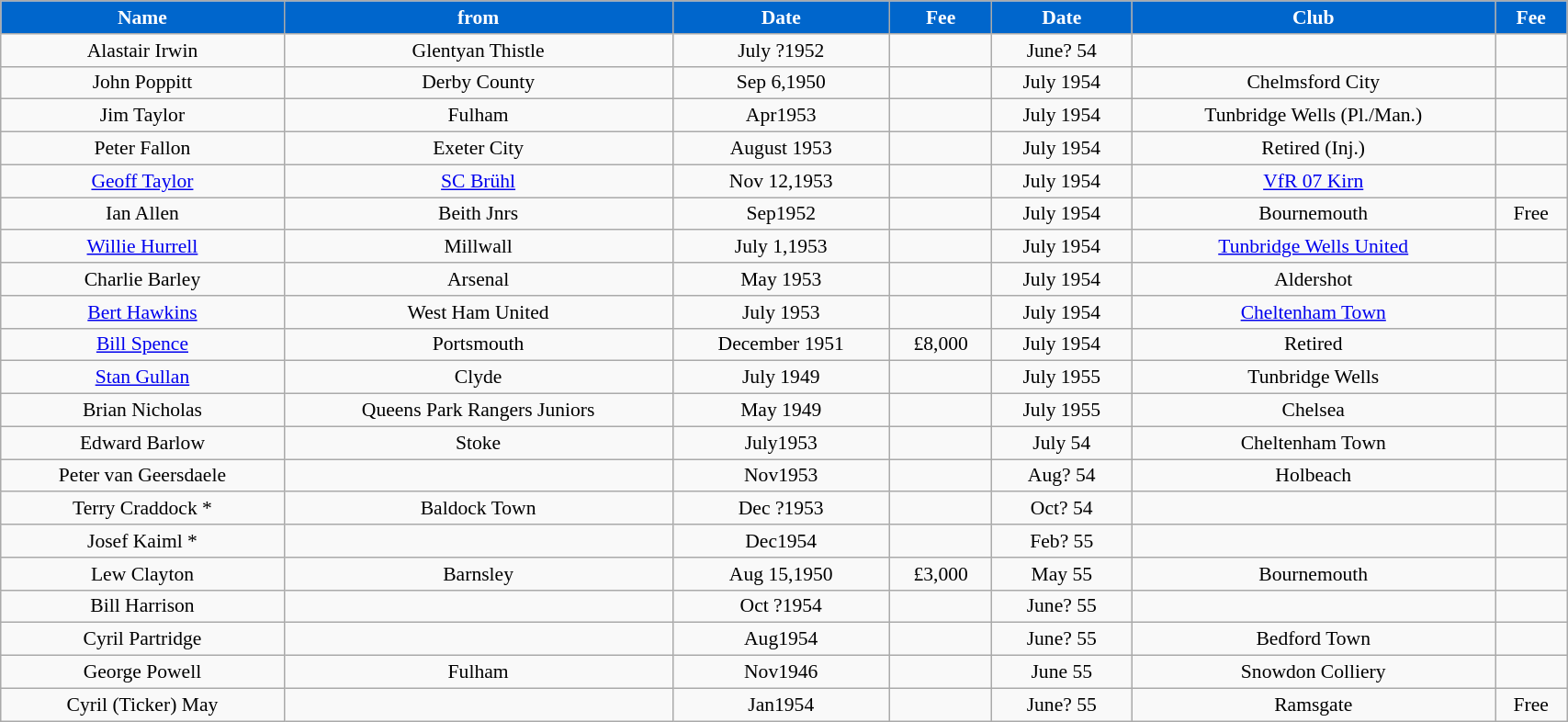<table class="wikitable" style="text-align:center; font-size:90%; width:90%;">
<tr>
<th style="background:#0066CC; color:#FFFFFF; text-align:center;"><strong>Name</strong></th>
<th style="background:#0066CC; color:#FFFFFF; text-align:center;">from</th>
<th style="background:#0066CC; color:#FFFFFF; text-align:center;">Date</th>
<th style="background:#0066CC; color:#FFFFFF; text-align:center;">Fee</th>
<th style="background:#0066CC; color:#FFFFFF; text-align:center;"><strong>Date</strong></th>
<th style="background:#0066CC; color:#FFFFFF; text-align:center;">Club</th>
<th style="background:#0066CC; color:#FFFFFF; text-align:center;">Fee</th>
</tr>
<tr>
<td>Alastair Irwin</td>
<td>Glentyan Thistle</td>
<td>July ?1952</td>
<td></td>
<td>June? 54</td>
<td></td>
<td></td>
</tr>
<tr>
<td>John Poppitt</td>
<td>Derby County</td>
<td>Sep 6,1950</td>
<td></td>
<td>July 1954</td>
<td>Chelmsford City</td>
<td></td>
</tr>
<tr>
<td>Jim Taylor</td>
<td>Fulham</td>
<td>Apr1953</td>
<td></td>
<td>July 1954</td>
<td>Tunbridge Wells (Pl./Man.)</td>
<td></td>
</tr>
<tr>
<td>Peter Fallon</td>
<td>Exeter City</td>
<td>August 1953</td>
<td></td>
<td>July 1954</td>
<td>Retired (Inj.)</td>
<td></td>
</tr>
<tr>
<td><a href='#'>Geoff Taylor</a></td>
<td><a href='#'>SC Brühl</a></td>
<td>Nov 12,1953</td>
<td></td>
<td>July 1954</td>
<td><a href='#'>VfR 07 Kirn</a></td>
<td></td>
</tr>
<tr>
<td>Ian Allen</td>
<td>Beith Jnrs</td>
<td>Sep1952</td>
<td></td>
<td>July 1954</td>
<td>Bournemouth</td>
<td>Free</td>
</tr>
<tr>
<td><a href='#'>Willie Hurrell</a></td>
<td>Millwall</td>
<td>July 1,1953</td>
<td></td>
<td>July 1954</td>
<td><a href='#'>Tunbridge Wells United</a></td>
<td></td>
</tr>
<tr>
<td>Charlie Barley</td>
<td>Arsenal</td>
<td>May 1953</td>
<td></td>
<td>July 1954</td>
<td>Aldershot</td>
<td></td>
</tr>
<tr>
<td><a href='#'>Bert Hawkins</a></td>
<td>West Ham United</td>
<td>July 1953</td>
<td></td>
<td>July 1954</td>
<td><a href='#'>Cheltenham Town</a></td>
<td></td>
</tr>
<tr>
<td><a href='#'>Bill Spence</a></td>
<td>Portsmouth</td>
<td>December 1951</td>
<td>£8,000</td>
<td>July 1954</td>
<td>Retired</td>
<td></td>
</tr>
<tr>
<td><a href='#'>Stan Gullan</a></td>
<td>Clyde</td>
<td>July 1949</td>
<td></td>
<td>July 1955</td>
<td>Tunbridge Wells</td>
<td></td>
</tr>
<tr>
<td>Brian Nicholas</td>
<td>Queens Park Rangers Juniors</td>
<td>May 1949</td>
<td></td>
<td>July 1955</td>
<td>Chelsea</td>
<td></td>
</tr>
<tr>
<td>Edward Barlow</td>
<td>Stoke</td>
<td>July1953</td>
<td></td>
<td>July 54</td>
<td>Cheltenham Town</td>
<td></td>
</tr>
<tr>
<td>Peter van Geersdaele</td>
<td></td>
<td>Nov1953</td>
<td></td>
<td>Aug? 54</td>
<td>Holbeach</td>
<td></td>
</tr>
<tr>
<td>Terry Craddock *</td>
<td>Baldock Town</td>
<td>Dec ?1953</td>
<td></td>
<td>Oct? 54</td>
<td></td>
<td></td>
</tr>
<tr>
<td>Josef Kaiml *</td>
<td></td>
<td>Dec1954</td>
<td></td>
<td>Feb? 55</td>
<td></td>
<td></td>
</tr>
<tr>
<td>Lew Clayton</td>
<td>Barnsley</td>
<td>Aug 15,1950</td>
<td>£3,000</td>
<td>May 55</td>
<td>Bournemouth</td>
<td></td>
</tr>
<tr>
<td>Bill Harrison</td>
<td></td>
<td>Oct ?1954</td>
<td></td>
<td>June? 55</td>
<td></td>
<td></td>
</tr>
<tr>
<td>Cyril Partridge</td>
<td></td>
<td>Aug1954</td>
<td></td>
<td>June? 55</td>
<td>Bedford Town</td>
<td></td>
</tr>
<tr>
<td>George Powell</td>
<td>Fulham</td>
<td>Nov1946</td>
<td></td>
<td>June 55</td>
<td>Snowdon Colliery</td>
<td></td>
</tr>
<tr>
<td>Cyril (Ticker) May</td>
<td></td>
<td>Jan1954</td>
<td></td>
<td>June? 55</td>
<td>Ramsgate</td>
<td>Free</td>
</tr>
</table>
